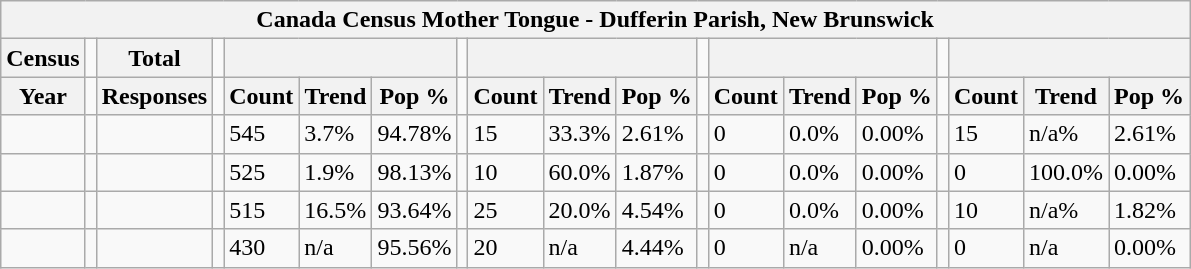<table class="wikitable">
<tr>
<th colspan="19">Canada Census Mother Tongue - Dufferin Parish, New Brunswick</th>
</tr>
<tr>
<th>Census</th>
<td></td>
<th>Total</th>
<td colspan="1"></td>
<th colspan="3"></th>
<td colspan="1"></td>
<th colspan="3"></th>
<td colspan="1"></td>
<th colspan="3"></th>
<td colspan="1"></td>
<th colspan="3"></th>
</tr>
<tr>
<th>Year</th>
<td></td>
<th>Responses</th>
<td></td>
<th>Count</th>
<th>Trend</th>
<th>Pop %</th>
<td></td>
<th>Count</th>
<th>Trend</th>
<th>Pop %</th>
<td></td>
<th>Count</th>
<th>Trend</th>
<th>Pop %</th>
<td></td>
<th>Count</th>
<th>Trend</th>
<th>Pop %</th>
</tr>
<tr>
<td></td>
<td></td>
<td></td>
<td></td>
<td>545</td>
<td> 3.7%</td>
<td>94.78%</td>
<td></td>
<td>15</td>
<td> 33.3%</td>
<td>2.61%</td>
<td></td>
<td>0</td>
<td> 0.0%</td>
<td>0.00%</td>
<td></td>
<td>15</td>
<td> n/a%</td>
<td>2.61%</td>
</tr>
<tr>
<td></td>
<td></td>
<td></td>
<td></td>
<td>525</td>
<td> 1.9%</td>
<td>98.13%</td>
<td></td>
<td>10</td>
<td> 60.0%</td>
<td>1.87%</td>
<td></td>
<td>0</td>
<td> 0.0%</td>
<td>0.00%</td>
<td></td>
<td>0</td>
<td> 100.0%</td>
<td>0.00%</td>
</tr>
<tr>
<td></td>
<td></td>
<td></td>
<td></td>
<td>515</td>
<td> 16.5%</td>
<td>93.64%</td>
<td></td>
<td>25</td>
<td> 20.0%</td>
<td>4.54%</td>
<td></td>
<td>0</td>
<td> 0.0%</td>
<td>0.00%</td>
<td></td>
<td>10</td>
<td> n/a%</td>
<td>1.82%</td>
</tr>
<tr>
<td></td>
<td></td>
<td></td>
<td></td>
<td>430</td>
<td>n/a</td>
<td>95.56%</td>
<td></td>
<td>20</td>
<td>n/a</td>
<td>4.44%</td>
<td></td>
<td>0</td>
<td>n/a</td>
<td>0.00%</td>
<td></td>
<td>0</td>
<td>n/a</td>
<td>0.00%</td>
</tr>
</table>
